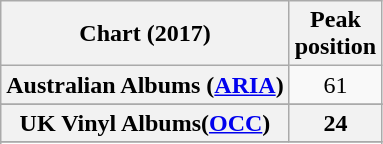<table class="wikitable sortable plainrowheaders" style="text-align:center">
<tr>
<th scope="col">Chart (2017)</th>
<th scope="col">Peak<br> position</th>
</tr>
<tr>
<th scope="row">Australian Albums (<a href='#'>ARIA</a>)</th>
<td>61</td>
</tr>
<tr>
</tr>
<tr>
</tr>
<tr>
</tr>
<tr>
<th scope="row">UK Vinyl Albums(<a href='#'>OCC</a>)</th>
<th>24</th>
</tr>
<tr>
</tr>
<tr>
</tr>
<tr>
</tr>
</table>
